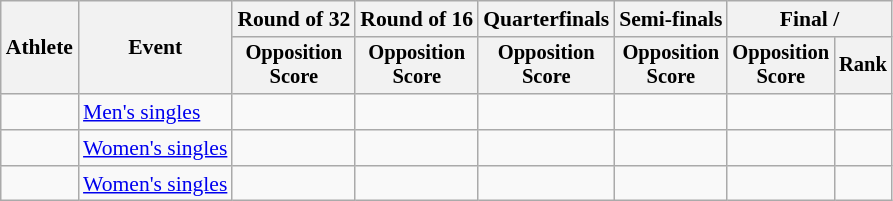<table class="wikitable" style="font-size:90%">
<tr>
<th rowspan=2>Athlete</th>
<th rowspan=2>Event</th>
<th>Round of 32</th>
<th>Round of 16</th>
<th>Quarterfinals</th>
<th>Semi-finals</th>
<th colspan=2>Final / </th>
</tr>
<tr style="font-size:95%">
<th>Opposition<br>Score</th>
<th>Opposition<br>Score</th>
<th>Opposition<br>Score</th>
<th>Opposition<br>Score</th>
<th>Opposition<br>Score</th>
<th>Rank</th>
</tr>
<tr align=center>
<td align=left></td>
<td align=left><a href='#'>Men's singles</a></td>
<td></td>
<td></td>
<td></td>
<td></td>
<td></td>
<td></td>
</tr>
<tr align=center>
<td align=left></td>
<td align=left><a href='#'>Women's singles</a></td>
<td></td>
<td></td>
<td></td>
<td></td>
<td></td>
<td></td>
</tr>
<tr align=center>
<td align=left></td>
<td align=left><a href='#'>Women's singles</a></td>
<td></td>
<td></td>
<td></td>
<td></td>
<td></td>
<td></td>
</tr>
</table>
